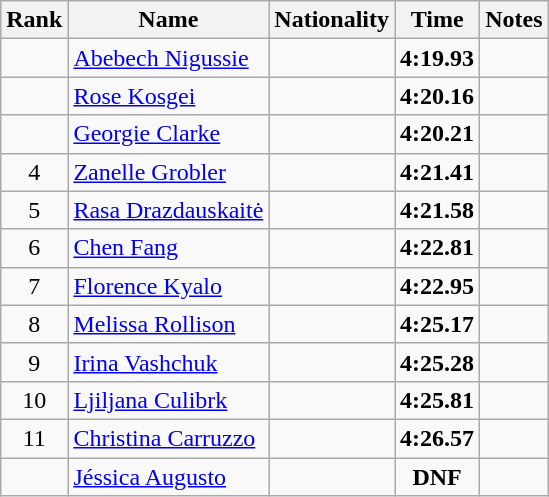<table class="wikitable sortable" style="text-align:center">
<tr>
<th>Rank</th>
<th>Name</th>
<th>Nationality</th>
<th>Time</th>
<th>Notes</th>
</tr>
<tr>
<td></td>
<td align=left><a href='#'>Abebech Nigussie</a></td>
<td align=left></td>
<td><strong>4:19.93</strong></td>
<td></td>
</tr>
<tr>
<td></td>
<td align=left><a href='#'>Rose Kosgei</a></td>
<td align=left></td>
<td><strong>4:20.16</strong></td>
<td></td>
</tr>
<tr>
<td></td>
<td align=left><a href='#'>Georgie Clarke</a></td>
<td align=left></td>
<td><strong>4:20.21</strong></td>
<td></td>
</tr>
<tr>
<td>4</td>
<td align=left><a href='#'>Zanelle Grobler</a></td>
<td align=left></td>
<td><strong>4:21.41</strong></td>
<td></td>
</tr>
<tr>
<td>5</td>
<td align=left><a href='#'>Rasa Drazdauskaitė</a></td>
<td align=left></td>
<td><strong>4:21.58</strong></td>
<td></td>
</tr>
<tr>
<td>6</td>
<td align=left><a href='#'>Chen Fang</a></td>
<td align=left></td>
<td><strong>4:22.81</strong></td>
<td></td>
</tr>
<tr>
<td>7</td>
<td align=left><a href='#'>Florence Kyalo</a></td>
<td align=left></td>
<td><strong>4:22.95</strong></td>
<td></td>
</tr>
<tr>
<td>8</td>
<td align=left><a href='#'>Melissa Rollison</a></td>
<td align=left></td>
<td><strong>4:25.17</strong></td>
<td></td>
</tr>
<tr>
<td>9</td>
<td align=left><a href='#'>Irina Vashchuk</a></td>
<td align=left></td>
<td><strong>4:25.28</strong></td>
<td></td>
</tr>
<tr>
<td>10</td>
<td align=left><a href='#'>Ljiljana Culibrk</a></td>
<td align=left></td>
<td><strong>4:25.81</strong></td>
<td></td>
</tr>
<tr>
<td>11</td>
<td align=left><a href='#'>Christina Carruzzo</a></td>
<td align=left></td>
<td><strong>4:26.57</strong></td>
<td></td>
</tr>
<tr>
<td></td>
<td align=left><a href='#'>Jéssica Augusto</a></td>
<td align=left></td>
<td><strong>DNF</strong></td>
<td></td>
</tr>
</table>
